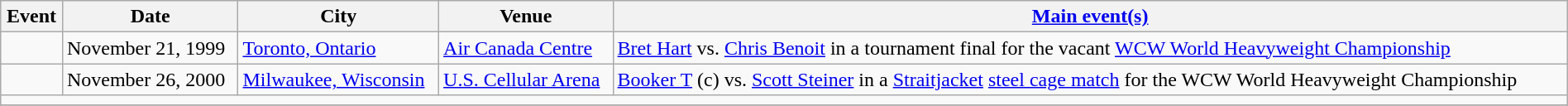<table class="wikitable sortable" style="align: center" width=100%>
<tr>
<th>Event</th>
<th>Date</th>
<th>City</th>
<th>Venue</th>
<th class="unsortable"><a href='#'>Main event(s)</a></th>
</tr>
<tr>
<td></td>
<td>November 21, 1999</td>
<td><a href='#'>Toronto, Ontario</a></td>
<td><a href='#'>Air Canada Centre</a></td>
<td><a href='#'>Bret Hart</a> vs. <a href='#'>Chris Benoit</a> in a tournament final for the vacant <a href='#'>WCW World Heavyweight Championship</a></td>
</tr>
<tr>
<td></td>
<td>November 26, 2000</td>
<td><a href='#'>Milwaukee, Wisconsin</a></td>
<td><a href='#'>U.S. Cellular Arena</a></td>
<td><a href='#'>Booker T</a> (c) vs. <a href='#'>Scott Steiner</a> in a <a href='#'>Straitjacket</a> <a href='#'>steel cage match</a> for the WCW World Heavyweight Championship</td>
</tr>
<tr>
<td colspan="10"></td>
</tr>
<tr>
</tr>
</table>
